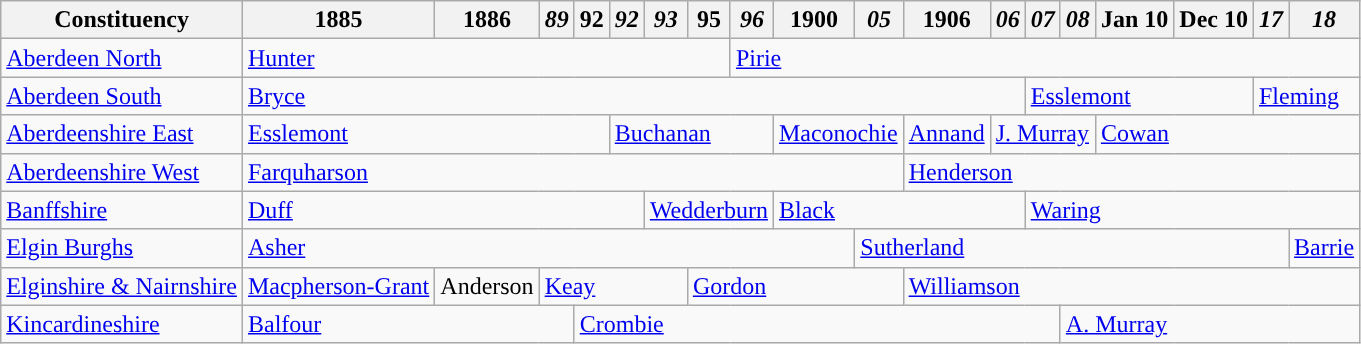<table class="wikitable">
<tr>
<th>Constituency</th>
<th>1885</th>
<th>1886</th>
<th><em>89</em></th>
<th>92</th>
<th><em>92</em></th>
<th><em>93</em></th>
<th>95</th>
<th><em>96</em></th>
<th>1900</th>
<th><em>05</em></th>
<th>1906</th>
<th><em>06</em></th>
<th><em>07</em></th>
<th><em>08</em></th>
<th>Jan 10</th>
<th>Dec 10</th>
<th><em>17</em></th>
<th><em>18</em></th>
</tr>
<tr>
<td><a href='#'>Aberdeen North</a></td>
<td colspan="7"><a href='#'>Hunter</a></td>
<td colspan="11"><a href='#'>Pirie</a></td>
</tr>
<tr>
<td><a href='#'>Aberdeen South</a></td>
<td colspan="12"><a href='#'>Bryce</a></td>
<td colspan="4"><a href='#'>Esslemont</a></td>
<td colspan="2"><a href='#'>Fleming</a></td>
</tr>
<tr>
<td><a href='#'>Aberdeenshire East</a></td>
<td colspan="4"><a href='#'>Esslemont</a></td>
<td colspan="4"><a href='#'>Buchanan</a></td>
<td colspan="2"><a href='#'>Maconochie</a></td>
<td><a href='#'>Annand</a></td>
<td colspan="3"><a href='#'>J. Murray</a></td>
<td colspan="4"><a href='#'>Cowan</a></td>
</tr>
<tr>
<td><a href='#'>Aberdeenshire West</a></td>
<td colspan="10"><a href='#'>Farquharson</a></td>
<td colspan="8"><a href='#'>Henderson</a></td>
</tr>
<tr>
<td><a href='#'>Banffshire</a></td>
<td colspan="5"><a href='#'>Duff</a></td>
<td colspan="3"><a href='#'>Wedderburn</a></td>
<td colspan="4"><a href='#'>Black</a></td>
<td colspan="6"><a href='#'>Waring</a></td>
</tr>
<tr>
<td><a href='#'>Elgin Burghs</a></td>
<td colspan="9"><a href='#'>Asher</a></td>
<td colspan="8"><a href='#'>Sutherland</a></td>
<td><a href='#'>Barrie</a></td>
</tr>
<tr>
<td><a href='#'>Elginshire & Nairnshire</a></td>
<td bgcolor=><a href='#'>Macpherson-Grant</a></td>
<td bgcolor=>Anderson</td>
<td colspan="4"><a href='#'>Keay</a></td>
<td colspan="4"><a href='#'>Gordon</a></td>
<td colspan="8"><a href='#'>Williamson</a></td>
</tr>
<tr>
<td><a href='#'>Kincardineshire</a></td>
<td colspan="3"><a href='#'>Balfour</a></td>
<td colspan="10"><a href='#'>Crombie</a></td>
<td colspan="5"><a href='#'>A. Murray</a></td>
</tr>
</table>
